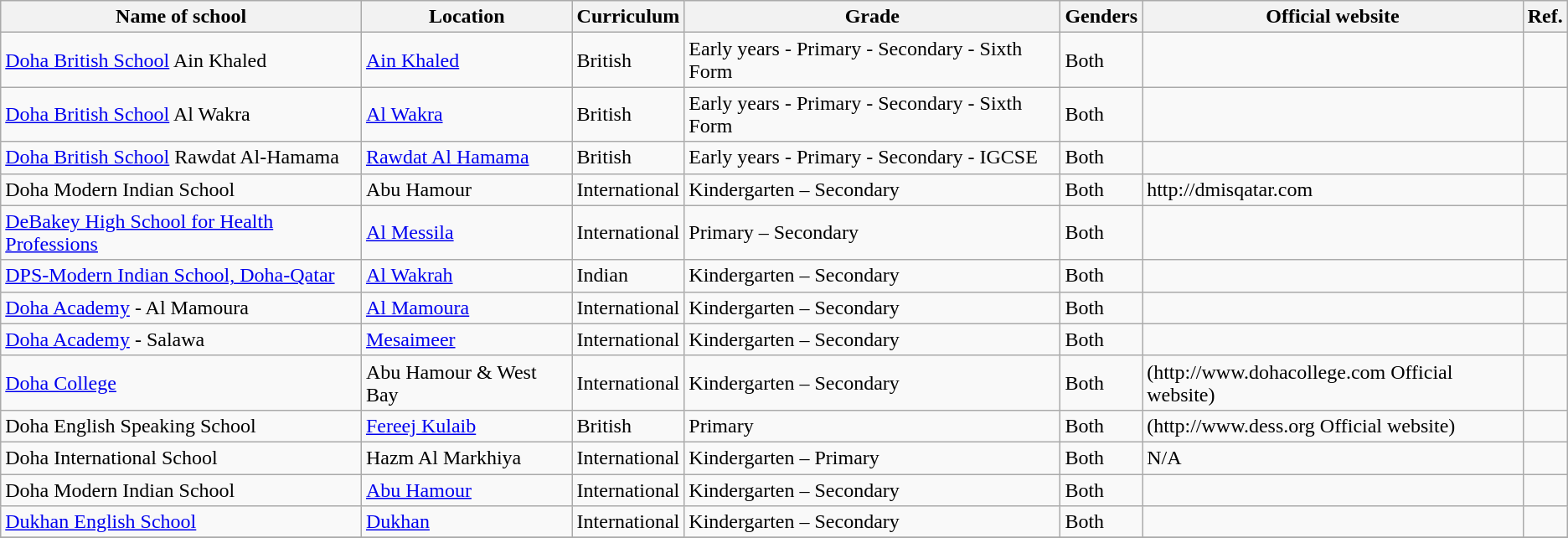<table class="wikitable">
<tr>
<th>Name of school</th>
<th>Location</th>
<th>Curriculum</th>
<th>Grade</th>
<th>Genders</th>
<th>Official website</th>
<th>Ref.</th>
</tr>
<tr>
<td><a href='#'>Doha British School</a> Ain Khaled</td>
<td><a href='#'>Ain Khaled</a></td>
<td>British</td>
<td>Early years - Primary - Secondary - Sixth Form</td>
<td>Both</td>
<td></td>
<td></td>
</tr>
<tr>
<td><a href='#'>Doha British School</a> Al Wakra</td>
<td><a href='#'>Al Wakra</a></td>
<td>British</td>
<td>Early years - Primary - Secondary - Sixth Form</td>
<td>Both</td>
<td></td>
<td></td>
</tr>
<tr>
<td><a href='#'>Doha British School</a> Rawdat Al-Hamama</td>
<td><a href='#'>Rawdat Al Hamama</a></td>
<td>British</td>
<td>Early years - Primary - Secondary - IGCSE</td>
<td>Both</td>
<td></td>
<td></td>
</tr>
<tr>
<td>Doha Modern Indian School</td>
<td>Abu Hamour</td>
<td>International</td>
<td>Kindergarten – Secondary</td>
<td>Both</td>
<td>http://dmisqatar.com</td>
<td></td>
</tr>
<tr>
<td><a href='#'>DeBakey High School for Health Professions</a></td>
<td><a href='#'>Al Messila</a></td>
<td>International</td>
<td>Primary – Secondary</td>
<td>Both</td>
<td></td>
<td></td>
</tr>
<tr>
<td><a href='#'>DPS-Modern Indian School, Doha-Qatar</a></td>
<td><a href='#'>Al Wakrah</a></td>
<td>Indian</td>
<td>Kindergarten – Secondary</td>
<td>Both</td>
<td></td>
<td></td>
</tr>
<tr>
<td><a href='#'>Doha Academy</a> - Al Mamoura</td>
<td><a href='#'>Al Mamoura</a></td>
<td>International</td>
<td>Kindergarten – Secondary</td>
<td>Both</td>
<td></td>
<td></td>
</tr>
<tr>
<td><a href='#'>Doha Academy</a> - Salawa</td>
<td><a href='#'>Mesaimeer</a></td>
<td>International</td>
<td>Kindergarten – Secondary</td>
<td>Both</td>
<td></td>
<td></td>
</tr>
<tr>
<td><a href='#'>Doha College</a></td>
<td>Abu Hamour & West Bay</td>
<td>International</td>
<td>Kindergarten – Secondary</td>
<td>Both</td>
<td>(http://www.dohacollege.com Official website)</td>
<td></td>
</tr>
<tr>
<td>Doha English Speaking School</td>
<td><a href='#'>Fereej Kulaib</a></td>
<td>British</td>
<td>Primary</td>
<td>Both</td>
<td>(http://www.dess.org Official website)</td>
<td></td>
</tr>
<tr>
<td>Doha International School</td>
<td>Hazm Al Markhiya</td>
<td>International</td>
<td>Kindergarten – Primary</td>
<td>Both</td>
<td>N/A</td>
<td></td>
</tr>
<tr>
<td>Doha Modern Indian School</td>
<td><a href='#'>Abu Hamour</a></td>
<td>International</td>
<td>Kindergarten – Secondary</td>
<td>Both</td>
<td></td>
<td></td>
</tr>
<tr>
<td><a href='#'>Dukhan English School</a></td>
<td><a href='#'>Dukhan</a></td>
<td>International</td>
<td>Kindergarten – Secondary</td>
<td>Both</td>
<td></td>
<td></td>
</tr>
<tr>
</tr>
</table>
